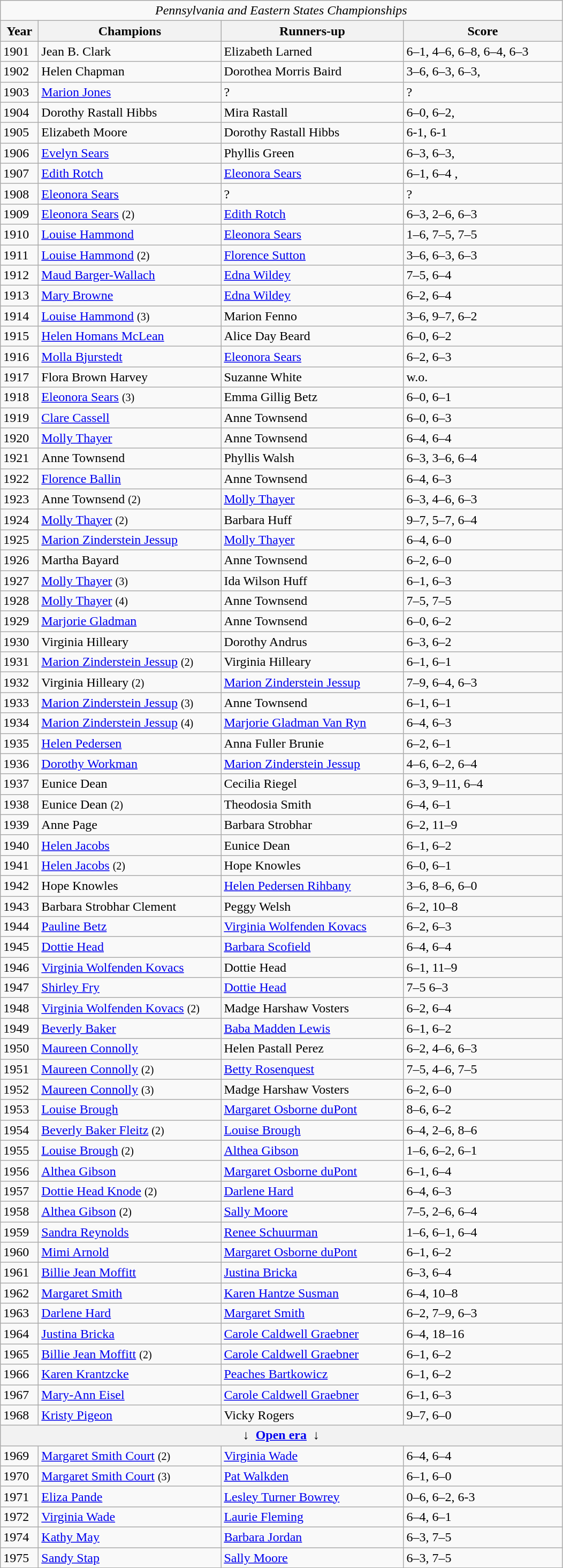<table class="wikitable sortable">
<tr>
<td colspan=4 align=center><em>Pennsylvania and Eastern States Championships</em></td>
</tr>
<tr>
<th style="width:40px">Year</th>
<th style="width:220px">Champions</th>
<th style="width:220px">Runners-up</th>
<th style="width:190px" class="unsortable">Score</th>
</tr>
<tr>
<td>1901</td>
<td> Jean B. Clark</td>
<td> Elizabeth Larned</td>
<td>6–1, 4–6, 6–8, 6–4, 6–3</td>
</tr>
<tr>
<td>1902</td>
<td> Helen Chapman</td>
<td> Dorothea Morris Baird</td>
<td>3–6, 6–3, 6–3,</td>
</tr>
<tr>
<td>1903</td>
<td> <a href='#'>Marion Jones</a></td>
<td>?</td>
<td>?</td>
</tr>
<tr>
<td>1904</td>
<td> Dorothy Rastall Hibbs</td>
<td> Mira Rastall</td>
<td>6–0, 6–2,</td>
</tr>
<tr>
<td>1905</td>
<td> Elizabeth Moore</td>
<td> Dorothy Rastall Hibbs</td>
<td>6-1, 6-1</td>
</tr>
<tr>
<td>1906</td>
<td> <a href='#'>Evelyn Sears</a></td>
<td> Phyllis Green</td>
<td>6–3, 6–3,</td>
</tr>
<tr>
<td>1907</td>
<td> <a href='#'>Edith Rotch</a></td>
<td> <a href='#'>Eleonora Sears</a></td>
<td>6–1, 6–4 ,</td>
</tr>
<tr>
<td>1908</td>
<td> <a href='#'>Eleonora Sears</a></td>
<td>?</td>
<td>?</td>
</tr>
<tr>
<td>1909</td>
<td> <a href='#'>Eleonora Sears</a> <small>(2)</small></td>
<td> <a href='#'>Edith Rotch</a></td>
<td>6–3, 2–6, 6–3</td>
</tr>
<tr>
<td>1910</td>
<td> <a href='#'>Louise Hammond</a></td>
<td> <a href='#'>Eleonora Sears</a></td>
<td>1–6, 7–5, 7–5</td>
</tr>
<tr>
<td>1911</td>
<td> <a href='#'>Louise Hammond</a> <small>(2)</small></td>
<td> <a href='#'>Florence Sutton</a></td>
<td>3–6, 6–3, 6–3</td>
</tr>
<tr>
<td>1912</td>
<td> <a href='#'>Maud Barger-Wallach</a></td>
<td> <a href='#'>Edna Wildey</a></td>
<td>7–5, 6–4</td>
</tr>
<tr>
<td>1913</td>
<td> <a href='#'>Mary Browne</a></td>
<td> <a href='#'>Edna Wildey</a></td>
<td>6–2, 6–4</td>
</tr>
<tr>
<td>1914</td>
<td> <a href='#'>Louise Hammond</a> <small>(3)</small></td>
<td> Marion Fenno</td>
<td>3–6, 9–7, 6–2</td>
</tr>
<tr>
<td>1915</td>
<td> <a href='#'>Helen Homans McLean</a></td>
<td> Alice Day Beard</td>
<td>6–0, 6–2</td>
</tr>
<tr>
<td>1916</td>
<td> <a href='#'>Molla Bjurstedt</a></td>
<td> <a href='#'>Eleonora Sears</a></td>
<td>6–2, 6–3</td>
</tr>
<tr>
<td>1917</td>
<td> Flora Brown Harvey</td>
<td> Suzanne White</td>
<td>w.o.</td>
</tr>
<tr>
<td>1918</td>
<td>  <a href='#'>Eleonora Sears</a> <small>(3)</small></td>
<td> Emma Gillig Betz</td>
<td>6–0, 6–1</td>
</tr>
<tr>
<td>1919</td>
<td> <a href='#'>Clare Cassell</a></td>
<td> Anne Townsend</td>
<td>6–0, 6–3</td>
</tr>
<tr>
<td>1920</td>
<td> <a href='#'>Molly Thayer</a></td>
<td> Anne Townsend</td>
<td>6–4, 6–4</td>
</tr>
<tr>
<td>1921</td>
<td> Anne Townsend</td>
<td> Phyllis Walsh</td>
<td>6–3, 3–6, 6–4</td>
</tr>
<tr>
<td>1922</td>
<td> <a href='#'>Florence Ballin</a></td>
<td> Anne Townsend</td>
<td>6–4, 6–3</td>
</tr>
<tr>
<td>1923</td>
<td> Anne Townsend <small>(2)</small></td>
<td> <a href='#'>Molly Thayer</a></td>
<td>6–3, 4–6, 6–3</td>
</tr>
<tr>
<td>1924</td>
<td> <a href='#'>Molly Thayer</a>  <small>(2)</small></td>
<td> Barbara Huff</td>
<td>9–7, 5–7, 6–4</td>
</tr>
<tr>
<td>1925</td>
<td> <a href='#'>Marion Zinderstein Jessup</a></td>
<td> <a href='#'>Molly Thayer</a></td>
<td>6–4, 6–0</td>
</tr>
<tr>
<td>1926</td>
<td> Martha Bayard</td>
<td> Anne Townsend</td>
<td>6–2, 6–0</td>
</tr>
<tr>
<td>1927</td>
<td> <a href='#'>Molly Thayer</a> <small>(3)</small></td>
<td> Ida Wilson Huff</td>
<td>6–1, 6–3</td>
</tr>
<tr>
<td>1928</td>
<td> <a href='#'>Molly Thayer</a> <small>(4)</small></td>
<td> Anne Townsend</td>
<td>7–5, 7–5</td>
</tr>
<tr>
<td>1929</td>
<td> <a href='#'>Marjorie Gladman</a></td>
<td> Anne Townsend</td>
<td>6–0, 6–2</td>
</tr>
<tr>
<td>1930</td>
<td> Virginia Hilleary</td>
<td> Dorothy Andrus</td>
<td>6–3, 6–2</td>
</tr>
<tr>
<td>1931</td>
<td> <a href='#'>Marion Zinderstein Jessup</a> <small>(2)</small></td>
<td> Virginia Hilleary</td>
<td>6–1, 6–1</td>
</tr>
<tr>
<td>1932</td>
<td> Virginia Hilleary <small>(2)</small></td>
<td> <a href='#'>Marion Zinderstein Jessup</a></td>
<td>7–9, 6–4, 6–3</td>
</tr>
<tr>
<td>1933</td>
<td> <a href='#'>Marion Zinderstein Jessup</a> <small>(3)</small></td>
<td> Anne Townsend</td>
<td>6–1, 6–1</td>
</tr>
<tr>
<td>1934</td>
<td> <a href='#'>Marion Zinderstein Jessup</a> <small>(4)</small></td>
<td> <a href='#'>Marjorie Gladman Van Ryn</a></td>
<td>6–4, 6–3</td>
</tr>
<tr>
<td>1935</td>
<td> <a href='#'>Helen Pedersen</a></td>
<td> Anna Fuller Brunie</td>
<td>6–2, 6–1</td>
</tr>
<tr>
<td>1936</td>
<td> <a href='#'>Dorothy Workman</a></td>
<td> <a href='#'>Marion Zinderstein Jessup</a></td>
<td>4–6, 6–2, 6–4</td>
</tr>
<tr>
<td>1937</td>
<td> Eunice Dean</td>
<td> Cecilia Riegel</td>
<td>6–3, 9–11, 6–4</td>
</tr>
<tr>
<td>1938</td>
<td> Eunice Dean <small>(2)</small></td>
<td> Theodosia Smith</td>
<td>6–4, 6–1</td>
</tr>
<tr>
<td>1939</td>
<td> Anne Page</td>
<td> Barbara Strobhar</td>
<td>6–2, 11–9</td>
</tr>
<tr>
<td>1940</td>
<td> <a href='#'>Helen Jacobs</a></td>
<td> Eunice Dean</td>
<td>6–1, 6–2</td>
</tr>
<tr>
<td>1941</td>
<td> <a href='#'>Helen Jacobs</a> <small>(2)</small></td>
<td> Hope Knowles</td>
<td>6–0, 6–1</td>
</tr>
<tr>
<td>1942</td>
<td> Hope Knowles</td>
<td> <a href='#'>Helen Pedersen Rihbany</a></td>
<td>3–6, 8–6, 6–0</td>
</tr>
<tr>
<td>1943</td>
<td> Barbara Strobhar Clement</td>
<td> Peggy Welsh</td>
<td>6–2, 10–8</td>
</tr>
<tr>
<td>1944</td>
<td> <a href='#'>Pauline Betz</a></td>
<td> <a href='#'>Virginia Wolfenden Kovacs</a></td>
<td>6–2, 6–3</td>
</tr>
<tr>
<td>1945</td>
<td> <a href='#'>Dottie Head</a></td>
<td> <a href='#'>Barbara Scofield</a></td>
<td>6–4, 6–4</td>
</tr>
<tr>
<td>1946</td>
<td> <a href='#'>Virginia Wolfenden Kovacs</a></td>
<td> Dottie Head</td>
<td>6–1, 11–9</td>
</tr>
<tr>
<td>1947</td>
<td> <a href='#'>Shirley Fry</a></td>
<td> <a href='#'>Dottie Head</a></td>
<td>7–5 6–3</td>
</tr>
<tr>
<td>1948</td>
<td> <a href='#'>Virginia Wolfenden Kovacs</a> <small>(2)</small></td>
<td> Madge Harshaw Vosters</td>
<td>6–2, 6–4</td>
</tr>
<tr>
<td>1949</td>
<td> <a href='#'>Beverly Baker</a></td>
<td> <a href='#'>Baba Madden Lewis</a></td>
<td>6–1, 6–2</td>
</tr>
<tr>
<td>1950</td>
<td> <a href='#'>Maureen Connolly</a></td>
<td> Helen Pastall Perez</td>
<td>6–2, 4–6, 6–3</td>
</tr>
<tr>
<td>1951</td>
<td> <a href='#'>Maureen Connolly</a> <small>(2)</small></td>
<td> <a href='#'>Betty Rosenquest</a></td>
<td>7–5, 4–6, 7–5</td>
</tr>
<tr>
<td>1952</td>
<td> <a href='#'>Maureen Connolly</a> <small>(3)</small></td>
<td> Madge Harshaw Vosters</td>
<td>6–2, 6–0</td>
</tr>
<tr>
<td>1953</td>
<td> <a href='#'>Louise Brough</a></td>
<td> <a href='#'>Margaret Osborne duPont</a></td>
<td>8–6, 6–2</td>
</tr>
<tr>
<td>1954</td>
<td> <a href='#'>Beverly Baker Fleitz</a> <small>(2)</small></td>
<td> <a href='#'>Louise Brough</a></td>
<td>6–4, 2–6, 8–6</td>
</tr>
<tr>
<td>1955</td>
<td> <a href='#'>Louise Brough</a> <small>(2)</small></td>
<td> <a href='#'>Althea Gibson</a></td>
<td>1–6, 6–2, 6–1</td>
</tr>
<tr>
<td>1956</td>
<td> <a href='#'>Althea Gibson</a></td>
<td> <a href='#'>Margaret Osborne duPont</a></td>
<td>6–1, 6–4</td>
</tr>
<tr>
<td>1957</td>
<td> <a href='#'>Dottie Head Knode</a> <small>(2)</small></td>
<td> <a href='#'>Darlene Hard</a></td>
<td>6–4, 6–3</td>
</tr>
<tr>
<td>1958</td>
<td> <a href='#'>Althea Gibson</a> <small>(2)</small></td>
<td> <a href='#'>Sally Moore</a></td>
<td>7–5, 2–6, 6–4</td>
</tr>
<tr>
<td>1959</td>
<td> <a href='#'>Sandra Reynolds</a></td>
<td> <a href='#'>Renee Schuurman</a></td>
<td>1–6, 6–1, 6–4</td>
</tr>
<tr>
<td>1960</td>
<td> <a href='#'>Mimi Arnold</a></td>
<td> <a href='#'>Margaret Osborne duPont</a></td>
<td>6–1, 6–2</td>
</tr>
<tr>
<td>1961</td>
<td> <a href='#'>Billie Jean Moffitt</a></td>
<td> <a href='#'>Justina Bricka</a></td>
<td>6–3, 6–4</td>
</tr>
<tr>
<td>1962</td>
<td> <a href='#'>Margaret Smith</a></td>
<td> <a href='#'>Karen Hantze Susman</a></td>
<td>6–4, 10–8</td>
</tr>
<tr>
<td>1963</td>
<td> <a href='#'>Darlene Hard</a></td>
<td> <a href='#'>Margaret Smith</a></td>
<td>6–2, 7–9, 6–3</td>
</tr>
<tr>
<td>1964</td>
<td> <a href='#'>Justina Bricka</a></td>
<td> <a href='#'>Carole Caldwell Graebner</a></td>
<td>6–4, 18–16</td>
</tr>
<tr>
<td>1965</td>
<td> <a href='#'>Billie Jean Moffitt</a> <small>(2)</small></td>
<td> <a href='#'>Carole Caldwell Graebner</a></td>
<td>6–1, 6–2</td>
</tr>
<tr>
<td>1966</td>
<td> <a href='#'>Karen Krantzcke</a></td>
<td> <a href='#'>Peaches Bartkowicz</a></td>
<td>6–1, 6–2</td>
</tr>
<tr>
<td>1967</td>
<td> <a href='#'>Mary-Ann Eisel</a></td>
<td> <a href='#'>Carole Caldwell Graebner</a></td>
<td>6–1, 6–3</td>
</tr>
<tr>
<td>1968</td>
<td> <a href='#'>Kristy Pigeon</a></td>
<td> Vicky Rogers</td>
<td>9–7, 6–0</td>
</tr>
<tr>
<th colspan=4 align=center>↓  <a href='#'>Open era</a>  ↓</th>
</tr>
<tr>
<td>1969</td>
<td> <a href='#'>Margaret Smith Court</a> <small>(2)</small></td>
<td> <a href='#'>Virginia Wade</a></td>
<td>6–4, 6–4</td>
</tr>
<tr>
<td>1970</td>
<td> <a href='#'>Margaret Smith Court</a> <small>(3)</small></td>
<td>  <a href='#'>Pat Walkden</a></td>
<td>6–1, 6–0</td>
</tr>
<tr>
<td>1971</td>
<td> <a href='#'>Eliza Pande</a></td>
<td> <a href='#'>Lesley Turner Bowrey</a></td>
<td>0–6, 6–2, 6-3</td>
</tr>
<tr>
<td>1972</td>
<td> <a href='#'>Virginia Wade</a></td>
<td> <a href='#'>Laurie Fleming</a></td>
<td>6–4, 6–1</td>
</tr>
<tr>
<td>1974</td>
<td> <a href='#'>Kathy May</a></td>
<td> <a href='#'>Barbara Jordan</a></td>
<td>6–3, 7–5</td>
</tr>
<tr>
<td>1975</td>
<td> <a href='#'>Sandy Stap</a></td>
<td> <a href='#'>Sally Moore</a></td>
<td>6–3, 7–5</td>
</tr>
</table>
